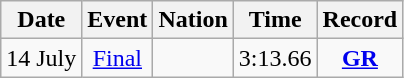<table class="wikitable" style=text-align:center>
<tr>
<th>Date</th>
<th>Event</th>
<th>Nation</th>
<th>Time</th>
<th>Record</th>
</tr>
<tr>
<td>14 July</td>
<td><a href='#'>Final</a></td>
<td align=left></td>
<td>3:13.66</td>
<td><strong><a href='#'>GR</a></strong></td>
</tr>
</table>
